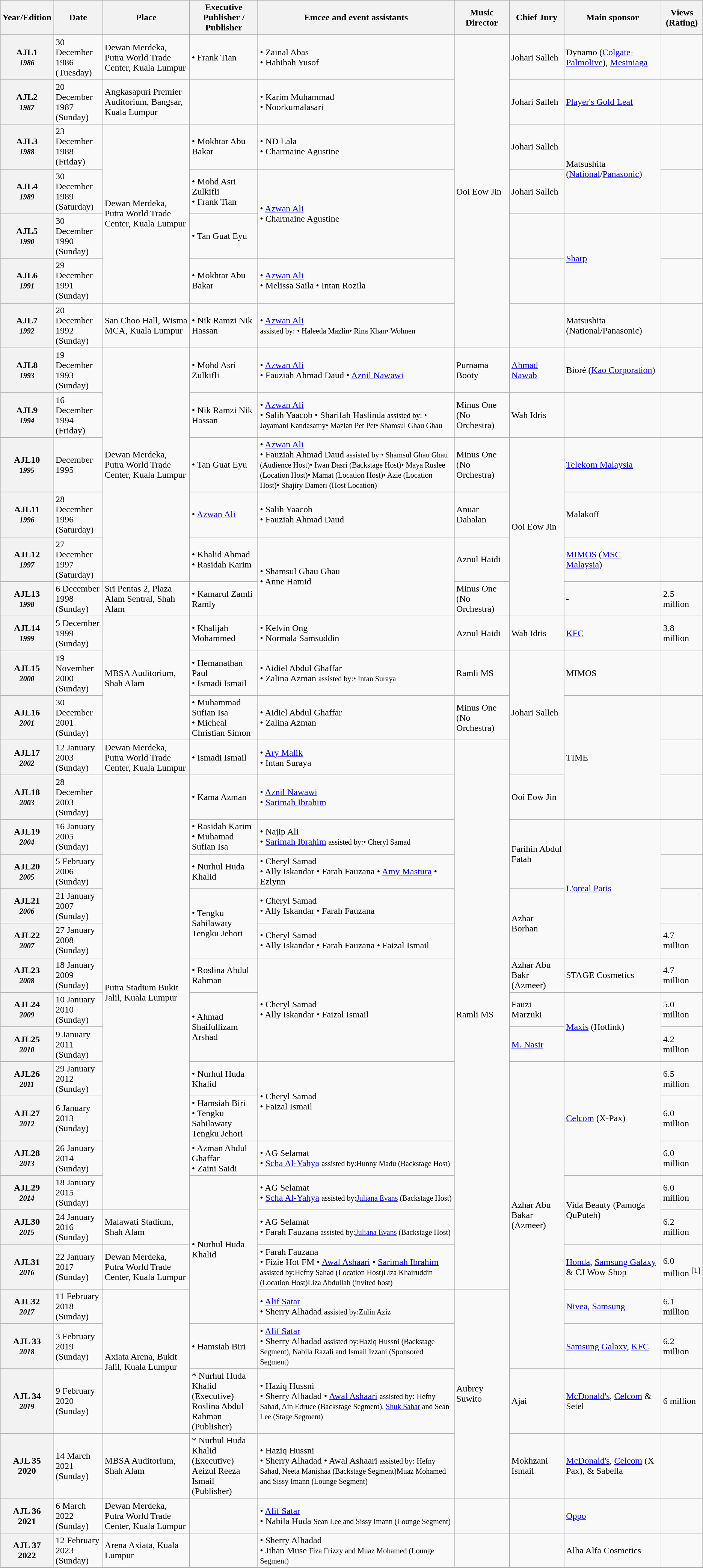<table class="wikitable">
<tr>
<th>Year/Edition</th>
<th>Date</th>
<th>Place</th>
<th>Executive Publisher / Publisher</th>
<th>Emcee and event assistants</th>
<th>Music Director</th>
<th>Chief Jury</th>
<th>Main sponsor</th>
<th>Views (Rating)</th>
</tr>
<tr>
<th>AJL1<br><small><em>1986</em></small></th>
<td>30 December 1986<br>(Tuesday)</td>
<td>Dewan Merdeka, Putra World Trade Center, Kuala Lumpur</td>
<td>• Frank Tian</td>
<td>• Zainal Abas<br>• Habibah Yusof</td>
<td rowspan="7">Ooi Eow Jin</td>
<td>Johari Salleh</td>
<td>Dynamo (<a href='#'>Colgate-Palmolive</a>), <a href='#'>Mesiniaga</a></td>
<td></td>
</tr>
<tr>
<th>AJL2<br><small><em>1987</em></small></th>
<td>20 December 1987<br>(Sunday)</td>
<td>Angkasapuri Premier Auditorium, Bangsar, Kuala Lumpur</td>
<td></td>
<td>• Karim Muhammad<br>• Noorkumalasari</td>
<td>Johari Salleh</td>
<td><a href='#'>Player's Gold Leaf</a></td>
<td></td>
</tr>
<tr>
<th>AJL3<br><small><em>1988</em></small></th>
<td>23 December 1988<br>(Friday)</td>
<td rowspan="4">Dewan Merdeka, Putra World Trade Center, Kuala Lumpur</td>
<td>• Mokhtar Abu Bakar</td>
<td>• ND Lala<br>• Charmaine Agustine</td>
<td>Johari Salleh</td>
<td rowspan="2">Matsushita (<a href='#'>National</a>/<a href='#'>Panasonic</a>)</td>
<td></td>
</tr>
<tr>
<th>AJL4<br><small><em>1989</em></small></th>
<td>30 December 1989<br>(Saturday)</td>
<td>• Mohd Asri Zulkifli<br>• Frank Tian</td>
<td rowspan="2">• <a href='#'>Azwan Ali</a><br>• Charmaine Agustine</td>
<td>Johari Salleh</td>
<td></td>
</tr>
<tr>
<th>AJL5<br><small><em>1990</em></small></th>
<td>30 December 1990<br>(Sunday)</td>
<td>• Tan Guat Eyu</td>
<td></td>
<td rowspan="2"><a href='#'>Sharp</a></td>
<td></td>
</tr>
<tr>
<th>AJL6<br><small><em>1991</em></small></th>
<td>29 December 1991<br>(Sunday)</td>
<td>• Mokhtar Abu Bakar</td>
<td>• <a href='#'>Azwan Ali</a><br>• Melissa Saila
• Intan Rozila</td>
<td></td>
<td></td>
</tr>
<tr>
<th>AJL7<br><small><em>1992</em></small></th>
<td>20 December 1992<br>(Sunday)</td>
<td>San Choo Hall, Wisma MCA, Kuala Lumpur</td>
<td>• Nik Ramzi Nik Hassan</td>
<td>• <a href='#'>Azwan Ali</a><br><small>assisted by:</small>
<small>• Haleeda Mazlin</small><small>• Rina Khan</small><small>• Wohnen</small></td>
<td></td>
<td>Matsushita (National/Panasonic)</td>
<td></td>
</tr>
<tr>
<th>AJL8<br><small><em>1993</em></small></th>
<td>19 December 1993<br>(Sunday)</td>
<td rowspan="5">Dewan Merdeka, Putra World Trade Center, Kuala Lumpur</td>
<td>• Mohd Asri Zulkifli</td>
<td>• <a href='#'>Azwan Ali</a><br>• Fauziah Ahmad Daud
• <a href='#'>Aznil Nawawi</a></td>
<td>Purnama Booty</td>
<td><a href='#'>Ahmad Nawab</a></td>
<td>Bioré (<a href='#'>Kao Corporation</a>)</td>
<td></td>
</tr>
<tr>
<th>AJL9<br><small><em>1994</em></small></th>
<td>16 December 1994<br>(Friday)</td>
<td>• Nik Ramzi Nik Hassan</td>
<td>• <a href='#'>Azwan Ali</a><br>• Salih Yaacob
• Sharifah Haslinda
<small>assisted by:</small>
<small>• Jayamani Kandasamy</small><small>• Mazlan Pet Pet</small><small>• Shamsul Ghau Ghau</small></td>
<td>Minus One (No Orchestra)</td>
<td>Wah Idris</td>
<td></td>
<td></td>
</tr>
<tr>
<th>AJL10<br><small><em>1995</em></small></th>
<td>December 1995</td>
<td>• Tan Guat Eyu</td>
<td>• <a href='#'>Azwan Ali</a><br>• Fauziah Ahmad Daud
<small>assisted by:</small><small>• Shamsul Ghau Ghau (Audience Host)</small><small>• Iwan Dasri (Backstage Host)</small><small>• Maya Ruslee (Location Host)</small><small>• Mamat (Location Host)</small><small>• Azie (Location Host)</small><small>• Shajiry Dameri (Host Location)</small></td>
<td>Minus One (No Orchestra)</td>
<td rowspan="4">Ooi Eow Jin</td>
<td><a href='#'>Telekom Malaysia</a></td>
<td></td>
</tr>
<tr>
<th>AJL11<br><small><em>1996</em></small></th>
<td>28 December 1996<br>(Saturday)</td>
<td>• <a href='#'>Azwan Ali</a></td>
<td>• Salih Yaacob<br>• Fauziah Ahmad Daud</td>
<td>Anuar Dahalan</td>
<td>Malakoff</td>
<td></td>
</tr>
<tr>
<th>AJL12<br><small><em>1997</em></small></th>
<td>27 December 1997<br>(Saturday)</td>
<td>• Khalid Ahmad<br>• Rasidah Karim</td>
<td rowspan="2">• Shamsul Ghau Ghau<br>• Anne Hamid</td>
<td>Aznul Haidi</td>
<td><a href='#'>MIMOS</a> (<a href='#'>MSC Malaysia</a>)</td>
<td></td>
</tr>
<tr>
<th>AJL13<br><small><em>1998</em></small></th>
<td>6 December 1998<br>(Sunday)</td>
<td>Sri Pentas 2, Plaza Alam Sentral, Shah Alam</td>
<td>• Kamarul Zamli Ramly</td>
<td>Minus One (No Orchestra)</td>
<td>-</td>
<td>2.5 million</td>
</tr>
<tr>
<th>AJL14<br><small><em>1999</em></small></th>
<td>5 December 1999<br>(Sunday)</td>
<td rowspan="3">MBSA Auditorium, Shah Alam</td>
<td>• Khalijah Mohammed</td>
<td>• Kelvin Ong<br>• Normala Samsuddin</td>
<td>Aznul Haidi</td>
<td>Wah Idris</td>
<td><a href='#'>KFC</a></td>
<td>3.8 million</td>
</tr>
<tr>
<th>AJL15<br><small><em>2000</em></small></th>
<td>19 November 2000<br>(Sunday)</td>
<td>• Hemanathan Paul<br>• Ismadi Ismail</td>
<td>• Aidiel Abdul Ghaffar<br>• Zalina Azman
<small>assisted by:</small><small>• Intan Suraya</small></td>
<td>Ramli MS</td>
<td rowspan="3">Johari Salleh</td>
<td>MIMOS</td>
<td></td>
</tr>
<tr>
<th>AJL16<br><small><em>2001</em></small></th>
<td>30 December 2001<br>(Sunday)</td>
<td>• Muhammad Sufian Isa<br>• Micheal Christian Simon</td>
<td>• Aidiel Abdul Ghaffar<br>• Zalina Azman</td>
<td>Minus One (No Orchestra)</td>
<td rowspan="3">TIME</td>
<td></td>
</tr>
<tr>
<th>AJL17<br><small><em>2002</em></small></th>
<td>12 January 2003<br>(Sunday)</td>
<td>Dewan Merdeka, Putra World Trade Center, Kuala Lumpur</td>
<td>• Ismadi Ismail</td>
<td>• <a href='#'>Ary Malik</a><br>• Intan Suraya</td>
<td rowspan="15">Ramli MS</td>
<td></td>
</tr>
<tr>
<th>AJL18<br><small><em>2003</em></small></th>
<td>28 December 2003<br>(Sunday)</td>
<td rowspan="12">Putra Stadium Bukit Jalil, Kuala Lumpur</td>
<td>• Kama Azman</td>
<td>• <a href='#'>Aznil Nawawi</a><br>• <a href='#'>Sarimah Ibrahim</a></td>
<td>Ooi Eow Jin</td>
<td></td>
</tr>
<tr>
<th>AJL19<br><small><em>2004</em></small></th>
<td>16 January 2005<br>(Sunday)</td>
<td>• Rasidah Karim<br>• Muhamad Sufian Isa</td>
<td>• Najip Ali<br>• <a href='#'>Sarimah Ibrahim</a>
<small>assisted by:</small><small>• Cheryl Samad</small></td>
<td rowspan="2">Farihin Abdul Fatah</td>
<td rowspan="4"><a href='#'>L'oreal Paris</a></td>
<td></td>
</tr>
<tr>
<th>AJL20<br><small><em>2005</em></small></th>
<td>5 February 2006<br>(Sunday)</td>
<td>• Nurhul Huda Khalid</td>
<td>• Cheryl Samad<br>• Ally Iskandar
• Farah Fauzana
• <a href='#'>Amy Mastura</a>
• Ezlynn</td>
<td></td>
</tr>
<tr>
<th>AJL21<br><small><em>2006</em></small></th>
<td>21 January 2007<br>(Sunday)</td>
<td rowspan="2">• Tengku Sahilawaty Tengku Jehori</td>
<td>• Cheryl Samad<br>• Ally Iskandar
• Farah Fauzana</td>
<td rowspan="2">Azhar Borhan</td>
<td></td>
</tr>
<tr>
<th>AJL22<br><small><em>2007</em></small></th>
<td>27 January 2008<br>(Sunday)</td>
<td>• Cheryl Samad<br>• Ally Iskandar
• Farah Fauzana
• Faizal Ismail</td>
<td>4.7 million</td>
</tr>
<tr>
<th>AJL23<br><small><em>2008</em></small></th>
<td>18 January 2009<br>(Sunday)</td>
<td>• Roslina Abdul Rahman</td>
<td rowspan="3">• Cheryl Samad<br>• Ally Iskandar
• Faizal Ismail</td>
<td>Azhar Abu Bakr (Azmeer)</td>
<td>STAGE Cosmetics</td>
<td>4.7 million</td>
</tr>
<tr>
<th>AJL24<br><small><em>2009</em></small></th>
<td>10 January 2010<br>(Sunday)</td>
<td rowspan="2">• Ahmad Shaifullizam Arshad</td>
<td>Fauzi Marzuki</td>
<td rowspan="2"><a href='#'>Maxis</a> (Hotlink)</td>
<td>5.0 million</td>
</tr>
<tr>
<th>AJL25<br><small><em>2010</em></small></th>
<td>9 January 2011<br>(Sunday)</td>
<td><a href='#'>M. Nasir</a></td>
<td>4.2 million</td>
</tr>
<tr>
<th>AJL26<br><small><em>2011</em></small></th>
<td>29 January 2012<br>(Sunday)</td>
<td>• Nurhul Huda Khalid</td>
<td rowspan="2">• Cheryl Samad<br>• Faizal Ismail</td>
<td rowspan="8">Azhar Abu Bakar (Azmeer)</td>
<td rowspan="3"><a href='#'>Celcom</a> (X-Pax)</td>
<td>6.5 million</td>
</tr>
<tr>
<th>AJL27<br><small><em>2012</em></small></th>
<td>6 January 2013<br>(Sunday)</td>
<td>• Hamsiah Biri<br>• Tengku Sahilawaty Tengku Jehori</td>
<td>6.0 million</td>
</tr>
<tr>
<th>AJL28<br><small><em>2013</em></small></th>
<td>26 January 2014<br>(Sunday)</td>
<td>• Azman Abdul Ghaffar<br>• Zaini Saidi</td>
<td>• AG Selamat<br>• <a href='#'>Scha Al-Yahya</a>
<small>assisted by:</small><small>Hunny Madu (Backstage Host)</small></td>
<td>6.0 million</td>
</tr>
<tr>
<th>AJL29<br><small><em>2014</em></small></th>
<td>18 January 2015<br>(Sunday)</td>
<td rowspan="4">• Nurhul Huda Khalid</td>
<td>• AG Selamat<br>• <a href='#'>Scha Al-Yahya</a>
<small>assisted by:</small><small><a href='#'>Juliana Evans</a> (Backstage Host)</small></td>
<td rowspan="2">Vida Beauty (Pamoga QuPuteh)</td>
<td>6.0 million</td>
</tr>
<tr>
<th>AJL30<br><small><em>2015</em></small></th>
<td>24 January 2016<br>(Sunday)</td>
<td>Malawati Stadium, Shah Alam</td>
<td>• AG Selamat<br>• Farah Fauzana
<small>assisted by:</small><small><a href='#'>Juliana Evans</a> (Backstage Host)</small></td>
<td>6.2 million</td>
</tr>
<tr>
<th>AJL31<br><small><em>2016</em></small></th>
<td>22 January 2017<br>(Sunday)</td>
<td>Dewan Merdeka, Putra World Trade Center, Kuala Lumpur</td>
<td>• Farah Fauzana<br>• Fizie Hot FM
• <a href='#'>Awal Ashaari</a>
• <a href='#'>Sarimah Ibrahim</a>
<small>assisted by:</small><small>Hefny Sahad (Location Host)</small><small>Liza Khairuddin (Location Host)</small><small>Liza Abdullah (invited host)</small></td>
<td><a href='#'>Honda</a>, <a href='#'>Samsung Galaxy</a> & CJ Wow Shop</td>
<td>6.0 million <sup>[1]</sup></td>
</tr>
<tr>
<th>AJL32<br><small><em>2017</em></small></th>
<td>11 February 2018<br>(Sunday)</td>
<td rowspan="3">Axiata Arena, Bukit Jalil, Kuala Lumpur</td>
<td rowspan="1">• <a href='#'>Alif Satar</a><br>• Sherry Alhadad
<small>assisted by:</small><small>Zulin Aziz</small></td>
<td rowspan="4">Aubrey Suwito</td>
<td><a href='#'>Nivea</a>, <a href='#'>Samsung</a></td>
<td>6.1 million</td>
</tr>
<tr>
<th>AJL 33<br><small><em>2018</em></small></th>
<td>3 February 2019<br>(Sunday)</td>
<td>• Hamsiah Biri</td>
<td rowspan="1">• <a href='#'>Alif Satar</a><br>• Sherry Alhadad
<small>assisted by:</small><small>Haziq Hussni (Backstage Segment), Nabila Razali and Ismail Izzani (Sponsored Segment)</small></td>
<td><a href='#'>Samsung Galaxy</a>, <a href='#'>KFC</a></td>
<td>6.2 million</td>
</tr>
<tr>
<th>AJL 34<br><small><em>2019</em></small></th>
<td>9 February 2020<br>(Sunday)</td>
<td>* Nurhul Huda Khalid (Executive)<br> Roslina Abdul Rahman (Publisher)</td>
<td>• Haziq Hussni<br>• Sherry Alhadad
• <a href='#'>Awal Ashaari</a>
<small>assisted by:</small>
<small>Hefny Sahad, Ain Edruce (Backstage Segment), <a href='#'>Shuk Sahar</a> and Sean Lee (Stage Segment)</small></td>
<td>Ajai</td>
<td><a href='#'>McDonald's</a>, <a href='#'>Celcom</a> & Setel</td>
<td>6 million</td>
</tr>
<tr>
<th>AJL 35<br>2020</th>
<td>14 March 2021<br>(Sunday)</td>
<td>MBSA Auditorium, Shah Alam</td>
<td>* Nurhul Huda Khalid (Executive)<br> Aeizul Reeza Ismail (Publisher)</td>
<td>• Haziq Hussni<br>• Sherry Alhadad
• Awal Ashaari
<small>assisted by:</small>
<small>Hefny Sahad, Neeta Manishaa (Backstage Segment)</small><small>Muaz Mohamed and Sissy Imann (Lounge Segment)</small></td>
<td>Mokhzani Ismail</td>
<td><a href='#'>McDonald's</a>, <a href='#'>Celcom</a> (X Pax), & Sabella</td>
<td></td>
</tr>
<tr>
<th>AJL 36<br>2021</th>
<td>6 March 2022<br>(Sunday)</td>
<td>Dewan Merdeka, Putra World Trade Center, Kuala Lumpur</td>
<td></td>
<td>• <a href='#'>Alif Satar</a><br>• Nabila Huda
<small>Sean Lee and Sissy Imann (Lounge Segment)</small></td>
<td></td>
<td></td>
<td><a href='#'>Oppo</a></td>
<td></td>
</tr>
<tr>
<th>AJL 37<br>2022</th>
<td>12 February 2023<br>(Sunday)</td>
<td>Arena Axiata, Kuala Lumpur</td>
<td></td>
<td>• Sherry Alhadad<br>• Jihan Muse
<small>Fiza Frizzy and Muaz Mohamed (Lounge Segment)</small></td>
<td></td>
<td></td>
<td>Alha Alfa Cosmetics</td>
<td></td>
</tr>
</table>
